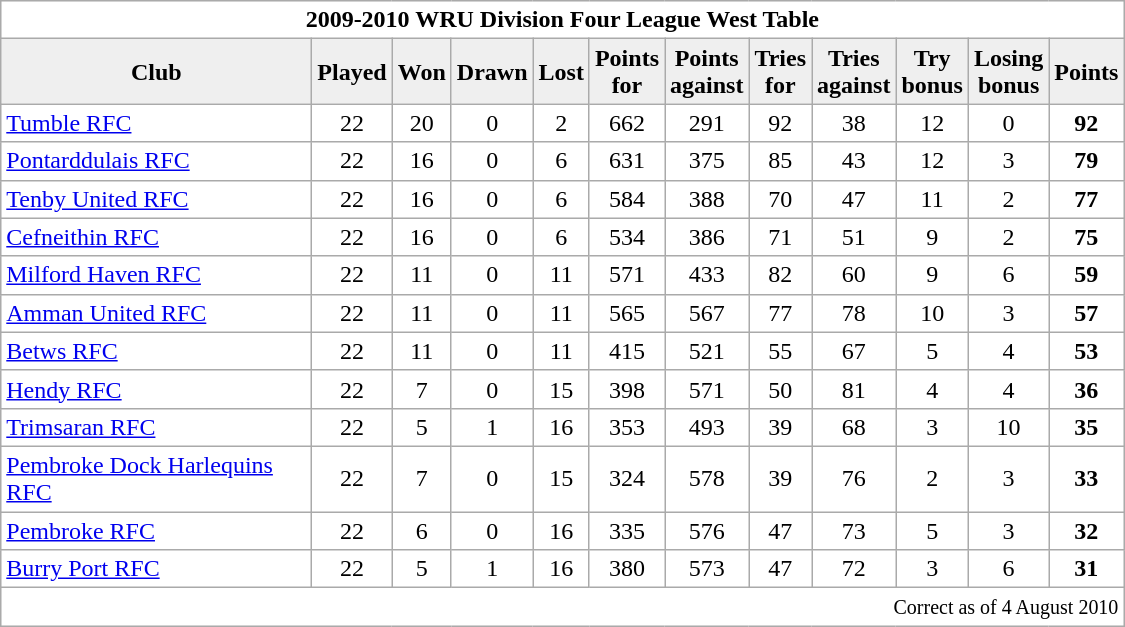<table class="wikitable" style="float:left; margin-right:15px; text-align: center;">
<tr>
<td colspan="12" style="background:#fff;" cellpadding="0" cellspacing="0"><strong>2009-2010 WRU Division Four League West Table</strong></td>
</tr>
<tr>
<th style="background:#efefef; width:200px;">Club</th>
<th style="background:#efefef; width:20px;">Played</th>
<th style="background:#efefef; width:20px;">Won</th>
<th style="background:#efefef; width:20px;">Drawn</th>
<th style="background:#efefef; width:20px;">Lost</th>
<th style="background:#efefef; width:20px;">Points for</th>
<th style="background:#efefef; width:20px;">Points against</th>
<th style="background:#efefef; width:20px;">Tries for</th>
<th style="background:#efefef; width:20px;">Tries against</th>
<th style="background:#efefef; width:20px;">Try bonus</th>
<th style="background:#efefef; width:20px;">Losing bonus</th>
<th style="background:#efefef; width:20px;">Points</th>
</tr>
<tr style="background:#fff; text-align:center;">
<td align=left><a href='#'>Tumble RFC</a></td>
<td>22</td>
<td>20</td>
<td>0</td>
<td>2</td>
<td>662</td>
<td>291</td>
<td>92</td>
<td>38</td>
<td>12</td>
<td>0</td>
<td><strong>92</strong></td>
</tr>
<tr style="background:#fff; text-align:center;">
<td align=left><a href='#'>Pontarddulais RFC</a></td>
<td>22</td>
<td>16</td>
<td>0</td>
<td>6</td>
<td>631</td>
<td>375</td>
<td>85</td>
<td>43</td>
<td>12</td>
<td>3</td>
<td><strong>79</strong></td>
</tr>
<tr style="background:#fff; text-align:center;">
<td align=left><a href='#'>Tenby United RFC</a></td>
<td>22</td>
<td>16</td>
<td>0</td>
<td>6</td>
<td>584</td>
<td>388</td>
<td>70</td>
<td>47</td>
<td>11</td>
<td>2</td>
<td><strong>77</strong></td>
</tr>
<tr style="background:#fff; text-align:center;">
<td align=left><a href='#'>Cefneithin RFC</a></td>
<td>22</td>
<td>16</td>
<td>0</td>
<td>6</td>
<td>534</td>
<td>386</td>
<td>71</td>
<td>51</td>
<td>9</td>
<td>2</td>
<td><strong>75</strong></td>
</tr>
<tr style="background:#fff; text-align:center;">
<td align=left><a href='#'>Milford Haven RFC</a></td>
<td>22</td>
<td>11</td>
<td>0</td>
<td>11</td>
<td>571</td>
<td>433</td>
<td>82</td>
<td>60</td>
<td>9</td>
<td>6</td>
<td><strong>59</strong></td>
</tr>
<tr style="background:#fff; text-align:center;">
<td align=left><a href='#'>Amman United RFC</a></td>
<td>22</td>
<td>11</td>
<td>0</td>
<td>11</td>
<td>565</td>
<td>567</td>
<td>77</td>
<td>78</td>
<td>10</td>
<td>3</td>
<td><strong>57</strong></td>
</tr>
<tr style="background:#fff; text-align:center;">
<td align=left><a href='#'>Betws RFC</a></td>
<td>22</td>
<td>11</td>
<td>0</td>
<td>11</td>
<td>415</td>
<td>521</td>
<td>55</td>
<td>67</td>
<td>5</td>
<td>4</td>
<td><strong>53</strong></td>
</tr>
<tr style="background:#fff; text-align:center;">
<td align=left><a href='#'>Hendy RFC</a></td>
<td>22</td>
<td>7</td>
<td>0</td>
<td>15</td>
<td>398</td>
<td>571</td>
<td>50</td>
<td>81</td>
<td>4</td>
<td>4</td>
<td><strong>36</strong></td>
</tr>
<tr style="background:#fff; text-align:center;">
<td align=left><a href='#'>Trimsaran RFC</a></td>
<td>22</td>
<td>5</td>
<td>1</td>
<td>16</td>
<td>353</td>
<td>493</td>
<td>39</td>
<td>68</td>
<td>3</td>
<td>10</td>
<td><strong>35</strong></td>
</tr>
<tr style="background:#fff; text-align:center;">
<td align=left><a href='#'>Pembroke Dock Harlequins RFC</a></td>
<td>22</td>
<td>7</td>
<td>0</td>
<td>15</td>
<td>324</td>
<td>578</td>
<td>39</td>
<td>76</td>
<td>2</td>
<td>3</td>
<td><strong>33</strong></td>
</tr>
<tr style="background:#fff; text-align:center;">
<td align=left><a href='#'>Pembroke RFC</a></td>
<td>22</td>
<td>6</td>
<td>0</td>
<td>16</td>
<td>335</td>
<td>576</td>
<td>47</td>
<td>73</td>
<td>5</td>
<td>3</td>
<td><strong>32</strong></td>
</tr>
<tr style="background:#fff; text-align:center;">
<td align=left><a href='#'>Burry Port RFC</a></td>
<td>22</td>
<td>5</td>
<td>1</td>
<td>16</td>
<td>380</td>
<td>573</td>
<td>47</td>
<td>72</td>
<td>3</td>
<td>6</td>
<td><strong>31</strong></td>
</tr>
<tr>
<td colspan="12"  style="text-align:right; background:#fff;" cellpadding="0" cellspacing="0"><small>Correct as of 4 August 2010</small></td>
</tr>
</table>
